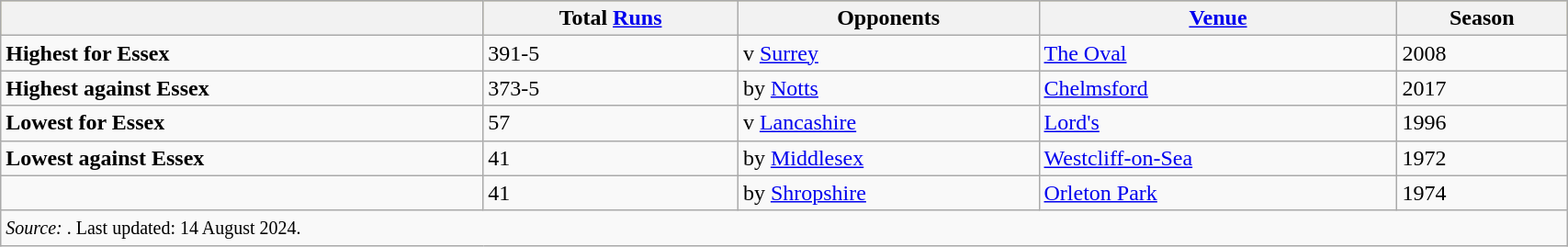<table class="wikitable" width=90%>
<tr bgcolor=#bdb76b>
<th></th>
<th>Total <a href='#'>Runs</a></th>
<th>Opponents</th>
<th><a href='#'>Venue</a></th>
<th>Season</th>
</tr>
<tr>
<td><strong>Highest for Essex</strong></td>
<td>391-5</td>
<td>v <a href='#'>Surrey</a></td>
<td><a href='#'>The Oval</a></td>
<td>2008</td>
</tr>
<tr>
<td><strong>Highest against Essex</strong></td>
<td>373-5</td>
<td>by <a href='#'>Notts</a></td>
<td><a href='#'>Chelmsford</a></td>
<td>2017</td>
</tr>
<tr>
<td><strong>Lowest for Essex</strong></td>
<td>57</td>
<td>v <a href='#'>Lancashire</a></td>
<td><a href='#'>Lord's</a></td>
<td>1996</td>
</tr>
<tr>
<td><strong>Lowest against Essex</strong></td>
<td>41</td>
<td>by <a href='#'>Middlesex</a></td>
<td><a href='#'>Westcliff-on-Sea</a></td>
<td>1972</td>
</tr>
<tr>
<td></td>
<td>41</td>
<td>by <a href='#'>Shropshire</a></td>
<td><a href='#'>Orleton Park</a></td>
<td>1974</td>
</tr>
<tr hub>
<td colspan=5><small><em>Source: </em>. Last updated: 14 August 2024.</small></td>
</tr>
</table>
